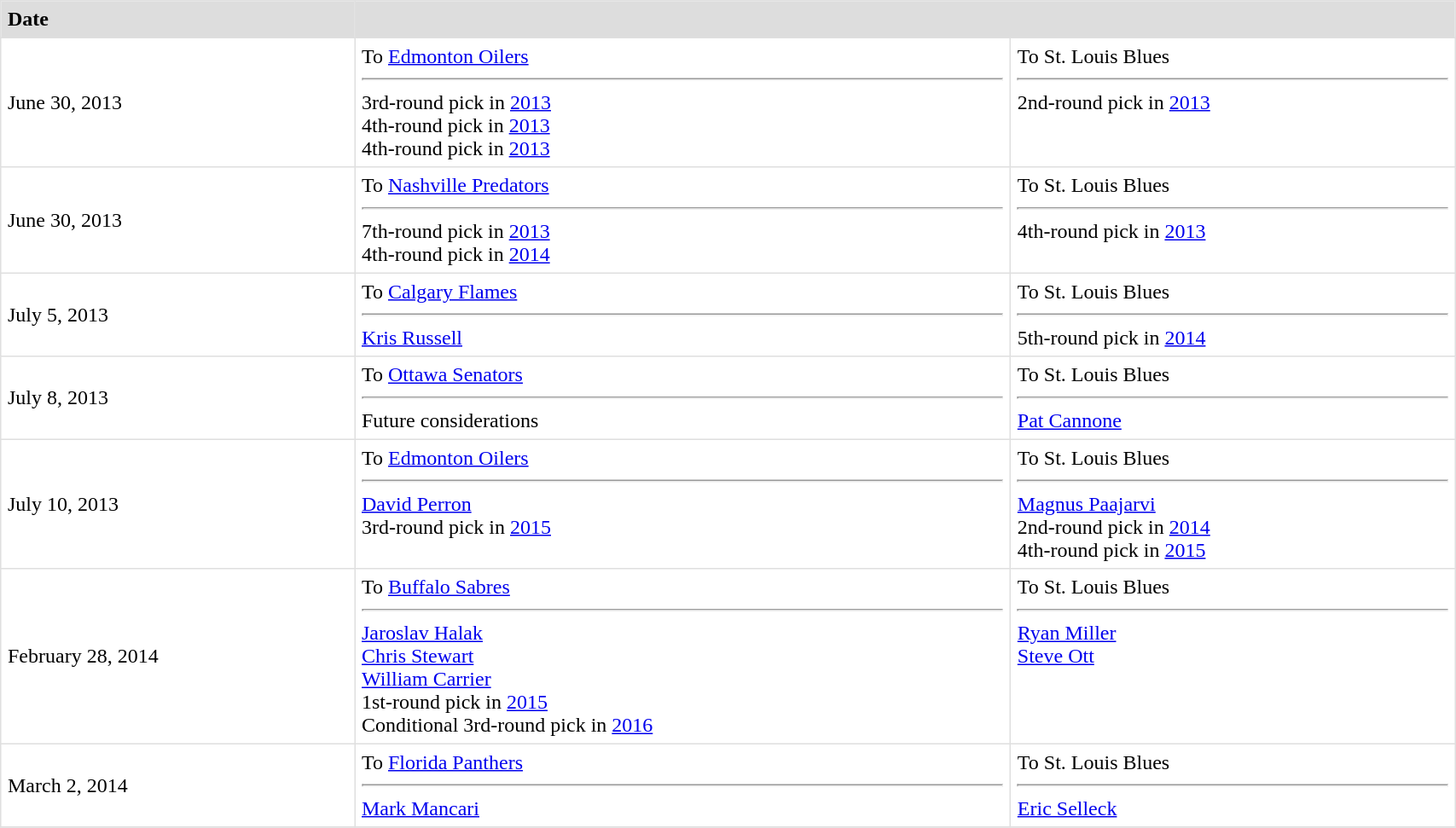<table border=1 style="border-collapse:collapse" bordercolor="#DFDFDF" cellpadding="5" width=90%>
<tr bgcolor="#dddddd">
<td><strong>Date</strong></td>
<th colspan="2"></th>
</tr>
<tr>
<td>June 30, 2013</td>
<td valign="top">To <a href='#'>Edmonton Oilers</a> <hr>3rd-round pick in <a href='#'>2013</a><br>4th-round pick in <a href='#'>2013</a><br>4th-round pick in <a href='#'>2013</a></td>
<td valign="top">To St. Louis Blues <hr>2nd-round pick in <a href='#'>2013</a></td>
</tr>
<tr>
<td>June 30, 2013</td>
<td valign="top">To <a href='#'>Nashville Predators</a> <hr>7th-round pick in <a href='#'>2013</a><br>4th-round pick in <a href='#'>2014</a></td>
<td valign="top">To St. Louis Blues <hr>4th-round pick in <a href='#'>2013</a></td>
</tr>
<tr>
<td>July 5, 2013</td>
<td valign="top">To <a href='#'>Calgary Flames</a> <hr><a href='#'>Kris Russell</a></td>
<td valign="top">To St. Louis Blues <hr>5th-round pick in <a href='#'>2014</a></td>
</tr>
<tr>
<td>July 8, 2013</td>
<td valign="top">To <a href='#'>Ottawa Senators</a> <hr>Future considerations</td>
<td valign="top">To St. Louis Blues <hr><a href='#'>Pat Cannone</a></td>
</tr>
<tr>
<td>July 10, 2013</td>
<td valign="top">To <a href='#'>Edmonton Oilers</a> <hr><a href='#'>David Perron</a><br>3rd-round pick in <a href='#'>2015</a></td>
<td valign="top">To St. Louis Blues <hr><a href='#'>Magnus Paajarvi</a><br>2nd-round pick in <a href='#'>2014</a><br>4th-round pick in <a href='#'>2015</a></td>
</tr>
<tr>
<td>February 28, 2014</td>
<td valign="top">To <a href='#'>Buffalo Sabres</a> <hr><a href='#'>Jaroslav Halak</a><br><a href='#'>Chris Stewart</a><br><a href='#'>William Carrier</a><br>1st-round pick in <a href='#'>2015</a><br>Conditional 3rd-round pick in <a href='#'>2016</a></td>
<td valign="top">To St. Louis Blues <hr><a href='#'>Ryan Miller</a><br><a href='#'>Steve Ott</a></td>
</tr>
<tr>
<td>March 2, 2014</td>
<td valign="top">To <a href='#'>Florida Panthers</a> <hr><a href='#'>Mark Mancari</a></td>
<td valign="top">To St. Louis Blues <hr><a href='#'>Eric Selleck</a></td>
</tr>
<tr>
</tr>
</table>
